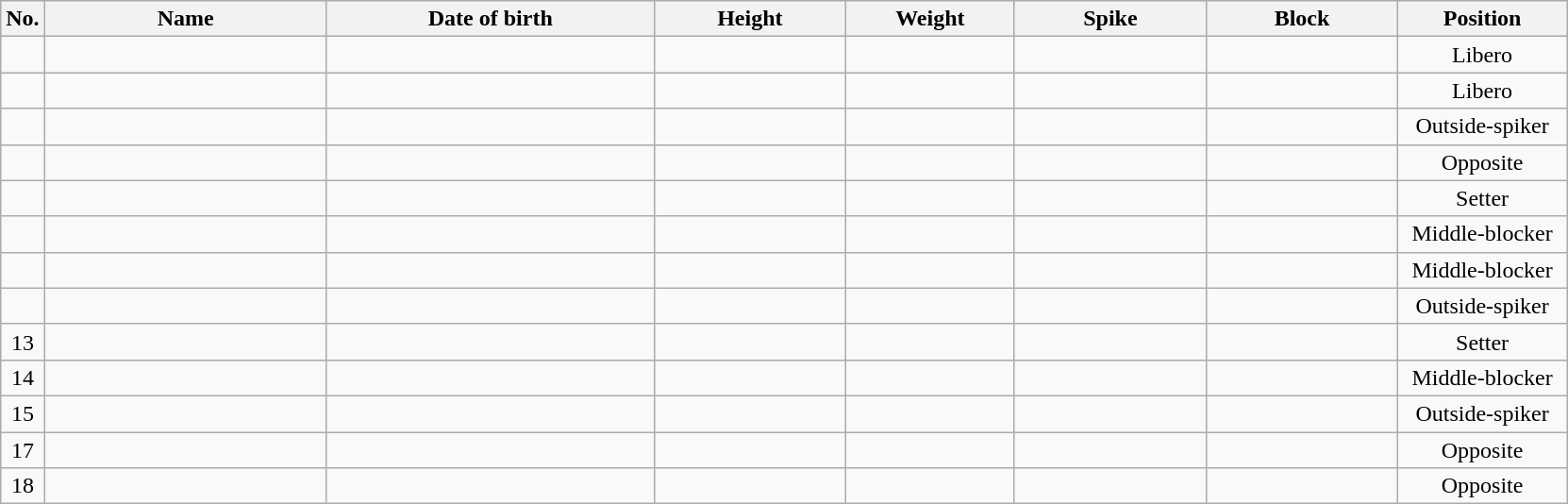<table class="wikitable sortable" style="font-size:100%; text-align:center;">
<tr>
<th>No.</th>
<th style="width:12em">Name</th>
<th style="width:14em">Date of birth</th>
<th style="width:8em">Height</th>
<th style="width:7em">Weight</th>
<th style="width:8em">Spike</th>
<th style="width:8em">Block</th>
<th style="width:7em">Position</th>
</tr>
<tr>
<td></td>
<td align=left> </td>
<td align=right></td>
<td></td>
<td></td>
<td></td>
<td></td>
<td>Libero</td>
</tr>
<tr>
<td></td>
<td align=left> </td>
<td align=right></td>
<td></td>
<td></td>
<td></td>
<td></td>
<td>Libero</td>
</tr>
<tr>
<td></td>
<td align=left> </td>
<td align=right></td>
<td></td>
<td></td>
<td></td>
<td></td>
<td>Outside-spiker</td>
</tr>
<tr>
<td></td>
<td align=left> </td>
<td align=right></td>
<td></td>
<td></td>
<td></td>
<td></td>
<td>Opposite</td>
</tr>
<tr>
<td></td>
<td align=left> </td>
<td align=right></td>
<td></td>
<td></td>
<td></td>
<td></td>
<td>Setter</td>
</tr>
<tr>
<td></td>
<td align=left> </td>
<td align=right></td>
<td></td>
<td></td>
<td></td>
<td></td>
<td>Middle-blocker</td>
</tr>
<tr>
<td></td>
<td align=left> </td>
<td align=right></td>
<td></td>
<td></td>
<td></td>
<td></td>
<td>Middle-blocker</td>
</tr>
<tr>
<td></td>
<td align=left> </td>
<td align=right></td>
<td></td>
<td></td>
<td></td>
<td></td>
<td>Outside-spiker</td>
</tr>
<tr>
<td>13</td>
<td align=left> </td>
<td align=right></td>
<td></td>
<td></td>
<td></td>
<td></td>
<td>Setter</td>
</tr>
<tr>
<td>14</td>
<td align=left> </td>
<td align=right></td>
<td></td>
<td></td>
<td></td>
<td></td>
<td>Middle-blocker</td>
</tr>
<tr>
<td>15</td>
<td align=left> </td>
<td align=right></td>
<td></td>
<td></td>
<td></td>
<td></td>
<td>Outside-spiker</td>
</tr>
<tr>
<td>17</td>
<td align=left> </td>
<td align=right></td>
<td></td>
<td></td>
<td></td>
<td></td>
<td>Opposite</td>
</tr>
<tr>
<td>18</td>
<td align=left> </td>
<td align=right></td>
<td></td>
<td></td>
<td></td>
<td></td>
<td>Opposite</td>
</tr>
</table>
